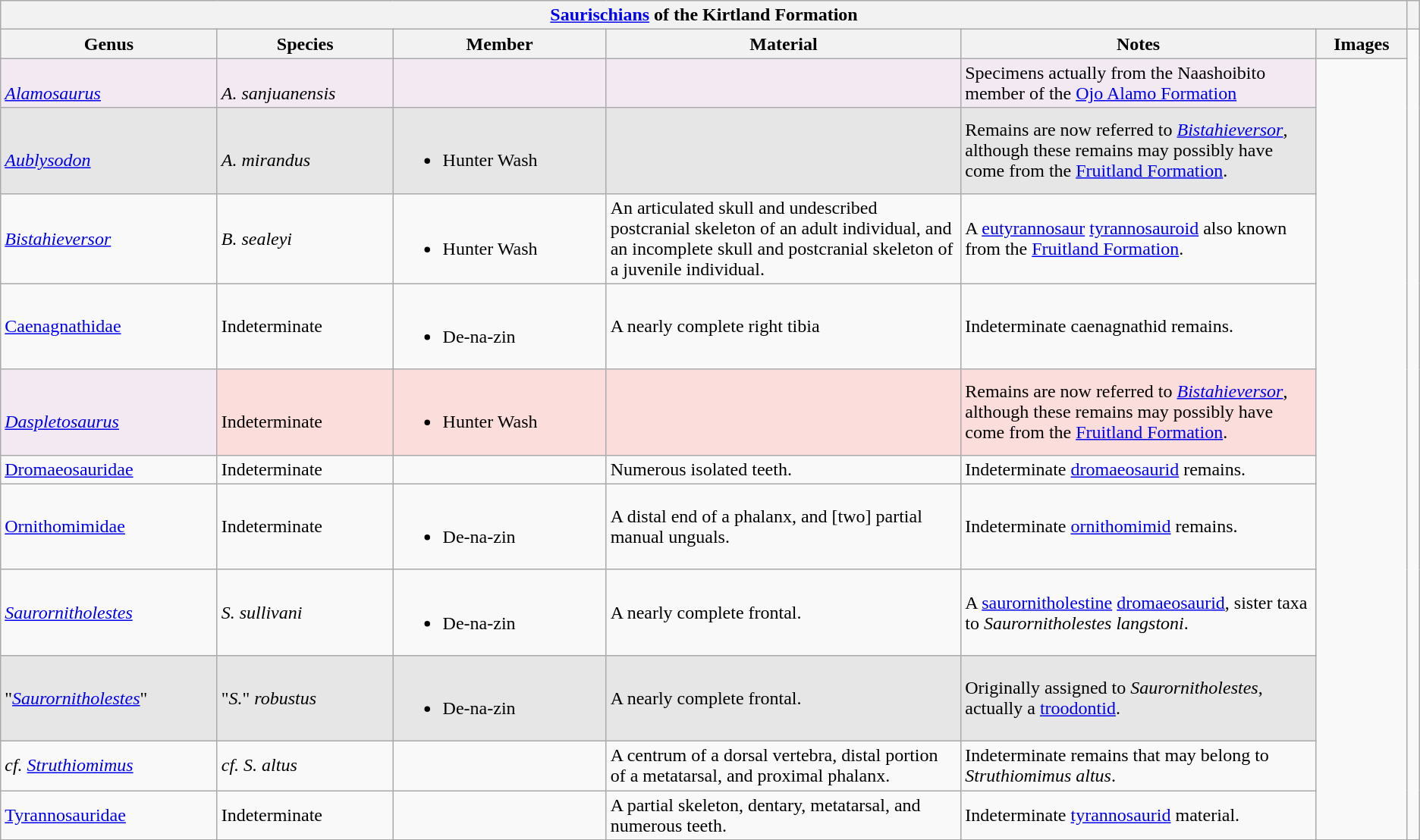<table class="wikitable" align="center">
<tr>
<th colspan="6" align="center"><strong><a href='#'>Saurischians</a> of the Kirtland Formation</strong></th>
<th></th>
</tr>
<tr>
<th>Genus</th>
<th>Species</th>
<th>Member</th>
<th width="25%">Material</th>
<th width="25%">Notes</th>
<th>Images</th>
</tr>
<tr>
<td style="background:#f3e9f3;"><br><em><a href='#'>Alamosaurus</a></em></td>
<td style="background:#f3e9f3;"><br><em>A. sanjuanensis</em></td>
<td style="background:#f3e9f3;"></td>
<td style="background:#f3e9f3;"></td>
<td style="background:#f3e9f3;">Specimens actually from the Naashoibito member of the <a href='#'>Ojo Alamo Formation</a></td>
<td rowspan="100"><br>


</td>
</tr>
<tr>
<td style="background:#E6E6E6;"><br><em><a href='#'>Aublysodon</a></em></td>
<td style="background:#E6E6E6;"><br><em>A. mirandus</em></td>
<td style="background:#E6E6E6;"><br><ul><li>Hunter Wash</li></ul></td>
<td style="background:#E6E6E6;"></td>
<td style="background:#E6E6E6;">Remains are now referred to <em><a href='#'>Bistahieversor</a></em>, although these remains may possibly have come from the <a href='#'>Fruitland Formation</a>.</td>
</tr>
<tr>
<td><em><a href='#'>Bistahieversor</a></em></td>
<td><em>B. sealeyi</em></td>
<td><br><ul><li>Hunter Wash</li></ul></td>
<td>An articulated skull and undescribed postcranial skeleton of an adult individual, and an incomplete skull and postcranial skeleton of a juvenile individual.</td>
<td>A <a href='#'>eutyrannosaur</a> <a href='#'>tyrannosauroid</a> also known from the <a href='#'>Fruitland Formation</a>.</td>
</tr>
<tr>
<td><a href='#'>Caenagnathidae</a></td>
<td>Indeterminate</td>
<td><br><ul><li>De-na-zin</li></ul></td>
<td>A nearly complete right tibia</td>
<td>Indeterminate caenagnathid remains.</td>
</tr>
<tr>
<td style="background:#f3e9f3;"><br><em><a href='#'>Daspletosaurus</a></em></td>
<td style="background:#fbdddb;"><br>Indeterminate</td>
<td style="background:#fbdddb;"><br><ul><li>Hunter Wash</li></ul></td>
<td style="background:#fbdddb;"></td>
<td style="background:#fbdddb;">Remains are now referred to <em><a href='#'>Bistahieversor</a></em>, although these remains may possibly have come from the <a href='#'>Fruitland Formation</a>.</td>
</tr>
<tr>
<td><a href='#'>Dromaeosauridae</a></td>
<td>Indeterminate</td>
<td></td>
<td>Numerous isolated teeth.</td>
<td>Indeterminate <a href='#'>dromaeosaurid</a> remains.</td>
</tr>
<tr>
<td><a href='#'>Ornithomimidae</a></td>
<td>Indeterminate</td>
<td><br><ul><li>De-na-zin</li></ul></td>
<td>A distal end of a phalanx, and [two] partial manual unguals.</td>
<td>Indeterminate <a href='#'>ornithomimid</a> remains.</td>
</tr>
<tr>
<td><em><a href='#'>Saurornitholestes</a></em></td>
<td><em>S. sullivani</em></td>
<td><br><ul><li>De-na-zin</li></ul></td>
<td>A nearly complete frontal.</td>
<td>A <a href='#'>saurornitholestine</a> <a href='#'>dromaeosaurid</a>, sister taxa to <em>Saurornitholestes langstoni</em>.</td>
</tr>
<tr>
<td style="background:#E6E6E6;">"<em><a href='#'>Saurornitholestes</a></em>"</td>
<td style="background:#E6E6E6;">"<em>S.</em>" <em>robustus</em></td>
<td style="background:#E6E6E6;"><br><ul><li>De-na-zin</li></ul></td>
<td style="background:#E6E6E6;">A nearly complete frontal.</td>
<td style="background:#E6E6E6;">Originally assigned to <em>Saurornitholestes</em>, actually a <a href='#'>troodontid</a>.</td>
</tr>
<tr>
<td><em>cf. <a href='#'>Struthiomimus</a></em></td>
<td><em>cf. S. altus</em></td>
<td></td>
<td>A centrum of a dorsal vertebra, distal portion of a metatarsal, and proximal phalanx.</td>
<td>Indeterminate remains that may belong to <em>Struthiomimus altus</em>.</td>
</tr>
<tr>
<td><a href='#'>Tyrannosauridae</a></td>
<td>Indeterminate</td>
<td></td>
<td>A partial skeleton, dentary, metatarsal, and numerous teeth.</td>
<td>Indeterminate <a href='#'>tyrannosaurid</a> material.</td>
</tr>
<tr>
</tr>
</table>
